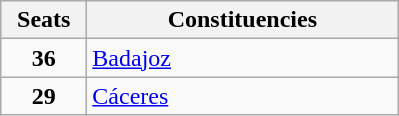<table class="wikitable" style="text-align:left;">
<tr>
<th width="50">Seats</th>
<th width="200">Constituencies</th>
</tr>
<tr>
<td align="center"><strong>36</strong></td>
<td><a href='#'>Badajoz</a></td>
</tr>
<tr>
<td align="center"><strong>29</strong></td>
<td><a href='#'>Cáceres</a></td>
</tr>
</table>
